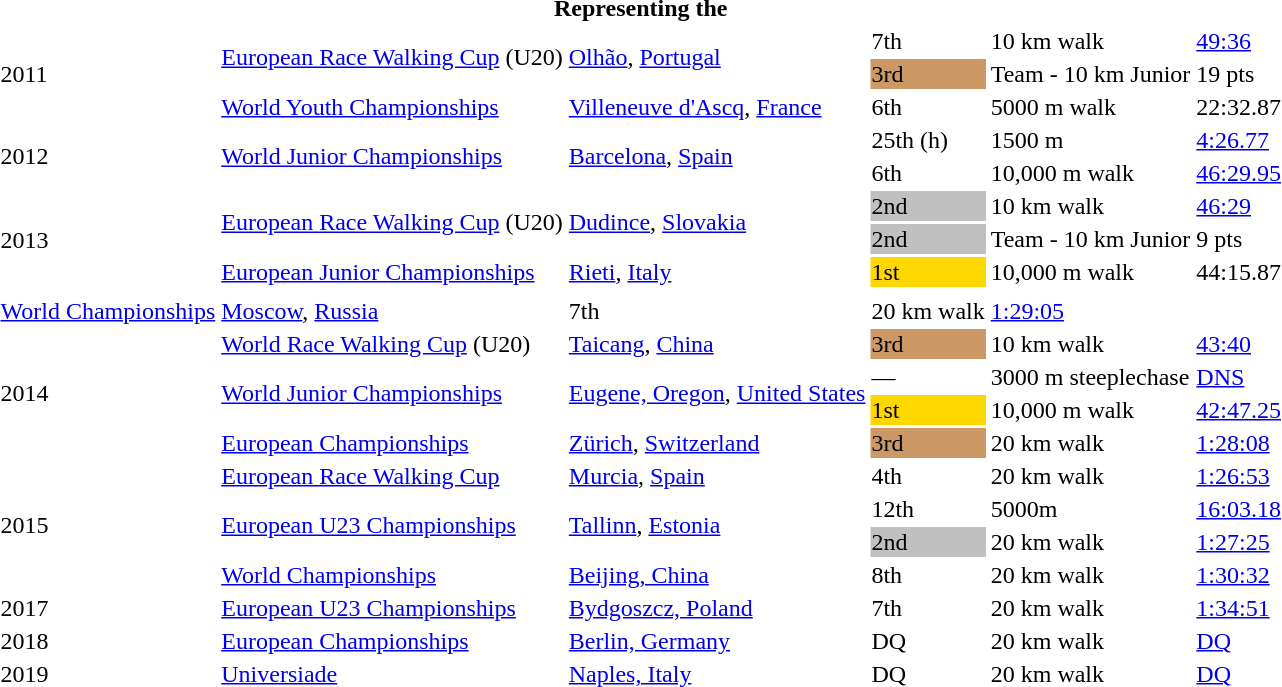<table>
<tr>
<th colspan="6">Representing the </th>
</tr>
<tr>
<td rowspan=3>2011</td>
<td rowspan=2><a href='#'>European Race Walking Cup</a> (U20)</td>
<td rowspan=2><a href='#'>Olhão</a>, <a href='#'>Portugal</a></td>
<td>7th</td>
<td>10 km walk</td>
<td><a href='#'>49:36</a></td>
</tr>
<tr>
<td bgcolor="cc9966">3rd</td>
<td>Team - 10 km Junior</td>
<td>19 pts</td>
</tr>
<tr>
<td><a href='#'>World Youth Championships</a></td>
<td><a href='#'>Villeneuve d'Ascq</a>, <a href='#'>France</a></td>
<td>6th</td>
<td>5000 m walk</td>
<td>22:32.87</td>
</tr>
<tr>
<td rowspan=2>2012</td>
<td rowspan=2><a href='#'>World Junior Championships</a></td>
<td rowspan=2><a href='#'>Barcelona</a>, <a href='#'>Spain</a></td>
<td>25th (h)</td>
<td>1500 m</td>
<td><a href='#'>4:26.77</a></td>
</tr>
<tr>
<td>6th</td>
<td>10,000 m walk</td>
<td><a href='#'>46:29.95</a></td>
</tr>
<tr>
<td rowspan=4>2013</td>
<td rowspan=2><a href='#'>European Race Walking Cup</a> (U20)</td>
<td rowspan=2><a href='#'>Dudince</a>, <a href='#'>Slovakia</a></td>
<td bgcolor=silver>2nd</td>
<td>10 km walk</td>
<td><a href='#'>46:29</a></td>
</tr>
<tr>
<td bgcolor=silver>2nd</td>
<td>Team - 10 km Junior</td>
<td>9 pts</td>
</tr>
<tr>
<td><a href='#'>European Junior Championships</a></td>
<td><a href='#'>Rieti</a>, <a href='#'>Italy</a></td>
<td bgcolor=gold>1st</td>
<td>10,000 m walk</td>
<td>44:15.87</td>
</tr>
<tr 3000m steeplechase|7th>
</tr>
<tr 10:29,87>
</tr>
<tr>
<td><a href='#'>World Championships</a></td>
<td><a href='#'>Moscow</a>, <a href='#'>Russia</a></td>
<td>7th</td>
<td>20 km walk</td>
<td><a href='#'>1:29:05</a></td>
</tr>
<tr>
<td rowspan=4>2014</td>
<td><a href='#'>World Race Walking Cup</a> (U20)</td>
<td><a href='#'>Taicang</a>, <a href='#'>China</a></td>
<td bgcolor="cc9966">3rd</td>
<td>10 km walk</td>
<td><a href='#'>43:40</a></td>
</tr>
<tr>
<td rowspan=2><a href='#'>World Junior Championships</a></td>
<td rowspan=2><a href='#'>Eugene, Oregon</a>, <a href='#'>United States</a></td>
<td>—</td>
<td>3000 m steeplechase</td>
<td><a href='#'>DNS</a></td>
</tr>
<tr>
<td bgcolor=gold>1st</td>
<td>10,000 m walk</td>
<td><a href='#'>42:47.25</a></td>
</tr>
<tr>
<td><a href='#'>European Championships</a></td>
<td><a href='#'>Zürich</a>, <a href='#'>Switzerland</a></td>
<td bgcolor="cc9966">3rd</td>
<td>20 km walk</td>
<td><a href='#'>1:28:08</a></td>
</tr>
<tr>
<td rowspan=4>2015</td>
<td><a href='#'>European Race Walking Cup</a></td>
<td><a href='#'>Murcia</a>, <a href='#'>Spain</a></td>
<td>4th</td>
<td>20 km walk</td>
<td><a href='#'>1:26:53</a></td>
</tr>
<tr>
<td rowspan=2><a href='#'>European U23 Championships</a></td>
<td rowspan=2><a href='#'>Tallinn</a>, <a href='#'>Estonia</a></td>
<td>12th</td>
<td>5000m</td>
<td><a href='#'>16:03.18</a></td>
</tr>
<tr>
<td bgcolor=silver>2nd</td>
<td>20 km walk</td>
<td><a href='#'>1:27:25</a></td>
</tr>
<tr>
<td><a href='#'>World Championships</a></td>
<td><a href='#'>Beijing, China</a></td>
<td>8th</td>
<td>20 km walk</td>
<td><a href='#'>1:30:32</a></td>
</tr>
<tr>
<td>2017</td>
<td><a href='#'>European U23 Championships</a></td>
<td><a href='#'>Bydgoszcz, Poland</a></td>
<td>7th</td>
<td>20 km walk</td>
<td><a href='#'>1:34:51</a></td>
</tr>
<tr>
<td>2018</td>
<td><a href='#'>European Championships</a></td>
<td><a href='#'>Berlin, Germany</a></td>
<td>DQ</td>
<td>20 km walk</td>
<td><a href='#'>DQ</a></td>
</tr>
<tr>
<td>2019</td>
<td><a href='#'>Universiade</a></td>
<td><a href='#'>Naples, Italy</a></td>
<td>DQ</td>
<td>20 km walk</td>
<td><a href='#'>DQ</a></td>
</tr>
</table>
